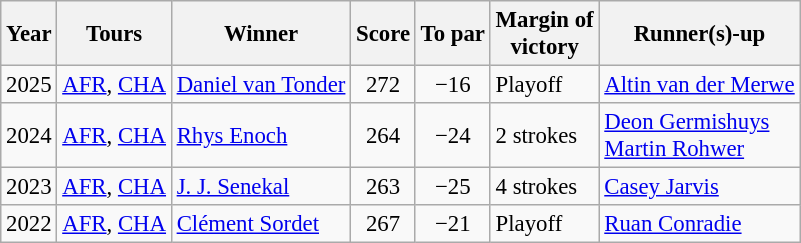<table class="wikitable" style="font-size:95%">
<tr>
<th>Year</th>
<th>Tours</th>
<th>Winner</th>
<th>Score</th>
<th>To par</th>
<th>Margin of<br>victory</th>
<th>Runner(s)-up</th>
</tr>
<tr>
<td>2025</td>
<td><a href='#'>AFR</a>, <a href='#'>CHA</a></td>
<td> <a href='#'>Daniel van Tonder</a></td>
<td align=center>272</td>
<td align=center>−16</td>
<td>Playoff</td>
<td> <a href='#'>Altin van der Merwe</a></td>
</tr>
<tr>
<td>2024</td>
<td><a href='#'>AFR</a>, <a href='#'>CHA</a></td>
<td> <a href='#'>Rhys Enoch</a></td>
<td align=center>264</td>
<td align=center>−24</td>
<td>2 strokes</td>
<td> <a href='#'>Deon Germishuys</a><br> <a href='#'>Martin Rohwer</a></td>
</tr>
<tr>
<td>2023</td>
<td><a href='#'>AFR</a>, <a href='#'>CHA</a></td>
<td> <a href='#'>J. J. Senekal</a></td>
<td align=center>263</td>
<td align=center>−25</td>
<td>4 strokes</td>
<td> <a href='#'>Casey Jarvis</a></td>
</tr>
<tr>
<td>2022</td>
<td><a href='#'>AFR</a>, <a href='#'>CHA</a></td>
<td> <a href='#'>Clément Sordet</a></td>
<td align=center>267</td>
<td align=center>−21</td>
<td>Playoff</td>
<td> <a href='#'>Ruan Conradie</a></td>
</tr>
</table>
